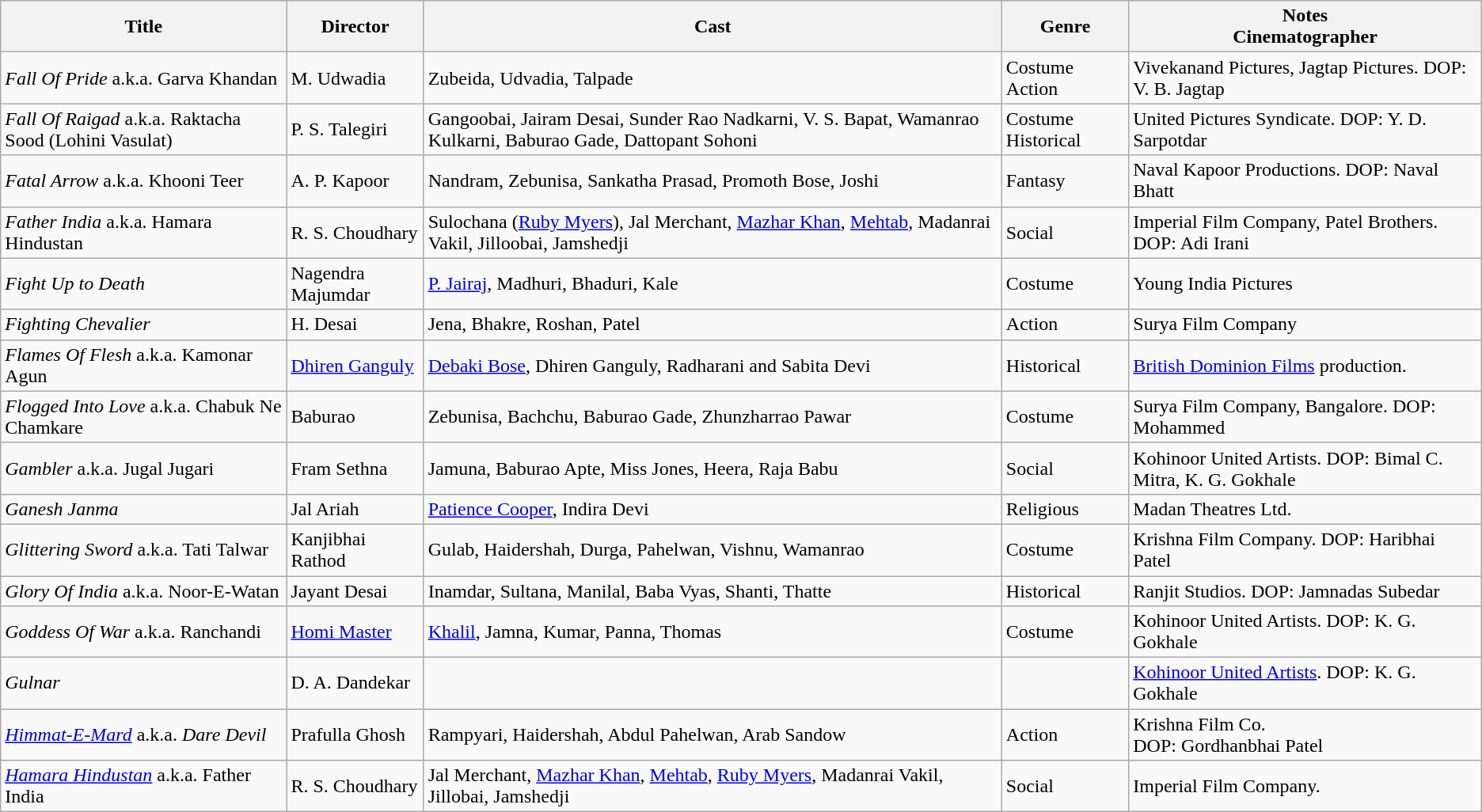<table class="wikitable">
<tr>
<th>Title</th>
<th>Director</th>
<th>Cast</th>
<th>Genre</th>
<th>Notes<br>Cinematographer</th>
</tr>
<tr>
<td><em>Fall Of Pride</em> a.k.a. Garva Khandan</td>
<td>M. Udwadia</td>
<td>Zubeida, Udvadia, Talpade</td>
<td>Costume Action</td>
<td>Vivekanand Pictures, Jagtap Pictures. DOP: V. B. Jagtap</td>
</tr>
<tr>
<td><em>Fall Of Raigad</em> a.k.a. Raktacha Sood (Lohini Vasulat)</td>
<td>P. S. Talegiri</td>
<td>Gangoobai, Jairam Desai, Sunder Rao Nadkarni, V. S. Bapat, Wamanrao Kulkarni, Baburao Gade, Dattopant Sohoni</td>
<td>Costume Historical</td>
<td>United Pictures Syndicate. DOP: Y. D. Sarpotdar</td>
</tr>
<tr>
<td><em>Fatal Arrow</em> a.k.a. Khooni Teer</td>
<td>A. P. Kapoor</td>
<td>Nandram, Zebunisa, Sankatha Prasad, Promoth Bose, Joshi</td>
<td>Fantasy</td>
<td>Naval Kapoor Productions. DOP: Naval Bhatt</td>
</tr>
<tr>
<td><em>Father India</em> a.k.a. Hamara Hindustan</td>
<td>R. S. Choudhary</td>
<td>Sulochana (<a href='#'>Ruby Myers</a>), Jal Merchant, <a href='#'>Mazhar Khan</a>, <a href='#'>Mehtab</a>, Madanrai Vakil, Jilloobai, Jamshedji</td>
<td>Social</td>
<td>Imperial Film Company, Patel Brothers. DOP: Adi Irani</td>
</tr>
<tr>
<td><em>Fight Up to Death</em></td>
<td>Nagendra Majumdar</td>
<td><a href='#'>P. Jairaj</a>, Madhuri, Bhaduri, Kale</td>
<td>Costume</td>
<td>Young India Pictures</td>
</tr>
<tr>
<td><em>Fighting Chevalier</em></td>
<td>H. Desai</td>
<td>Jena, Bhakre, Roshan, Patel</td>
<td>Action</td>
<td>Surya Film Company</td>
</tr>
<tr>
<td><em>Flames Of Flesh</em> a.k.a. Kamonar Agun</td>
<td><a href='#'>Dhiren Ganguly</a></td>
<td><a href='#'>Debaki Bose</a>, Dhiren Ganguly, Radharani  and Sabita Devi</td>
<td>Historical</td>
<td><a href='#'>British Dominion Films</a> production.</td>
</tr>
<tr>
<td><em>Flogged Into Love</em> a.k.a. Chabuk Ne Chamkare</td>
<td>Baburao</td>
<td>Zebunisa, Bachchu, Baburao Gade, Zhunzharrao Pawar</td>
<td>Costume</td>
<td>Surya Film Company, Bangalore. DOP: Mohammed</td>
</tr>
<tr>
<td><em>Gambler</em> a.k.a. Jugal Jugari</td>
<td>Fram Sethna</td>
<td>Jamuna, Baburao Apte, Miss Jones, Heera, Raja Babu</td>
<td>Social</td>
<td>Kohinoor United Artists. DOP: Bimal C. Mitra, K. G. Gokhale</td>
</tr>
<tr>
<td><em>Ganesh Janma</em></td>
<td>Jal Ariah</td>
<td><a href='#'>Patience Cooper</a>, Indira Devi</td>
<td>Religious</td>
<td>Madan Theatres Ltd.</td>
</tr>
<tr>
<td><em>Glittering Sword</em> a.k.a. Tati Talwar</td>
<td>Kanjibhai Rathod</td>
<td>Gulab, Haidershah, Durga, Pahelwan, Vishnu, Wamanrao</td>
<td>Costume</td>
<td>Krishna Film Company. DOP: Haribhai Patel</td>
</tr>
<tr>
<td><em>Glory Of India</em> a.k.a. Noor-E-Watan</td>
<td>Jayant Desai</td>
<td>Inamdar, Sultana, Manilal, Baba Vyas, Shanti, Thatte</td>
<td>Historical</td>
<td>Ranjit Studios. DOP: Jamnadas Subedar</td>
</tr>
<tr>
<td><em>Goddess Of War</em> a.k.a. Ranchandi</td>
<td><a href='#'>Homi Master</a></td>
<td><a href='#'>Khalil</a>, Jamna, Kumar, Panna, Thomas</td>
<td>Costume</td>
<td>Kohinoor United Artists. DOP: K. G. Gokhale</td>
</tr>
<tr>
<td><em>Gulnar</em></td>
<td>D. A. Dandekar</td>
<td></td>
<td></td>
<td><a href='#'>Kohinoor United Artists</a>. DOP: K. G. Gokhale</td>
</tr>
<tr>
<td><em><a href='#'>Himmat-E-Mard</a></em> a.k.a. <em>Dare Devil</em></td>
<td>Prafulla Ghosh</td>
<td>Rampyari, Haidershah, Abdul Pahelwan, Arab Sandow</td>
<td>Action</td>
<td>Krishna Film Co.<br>DOP: Gordhanbhai Patel</td>
</tr>
<tr>
<td><em><a href='#'>Hamara Hindustan</a></em> a.k.a. Father India</td>
<td>R. S. Choudhary</td>
<td>Jal Merchant, <a href='#'>Mazhar Khan</a>, <a href='#'>Mehtab</a>, <a href='#'>Ruby Myers</a>, Madanrai Vakil, Jillobai, Jamshedji</td>
<td>Social</td>
<td>Imperial Film Company.</td>
</tr>
</table>
